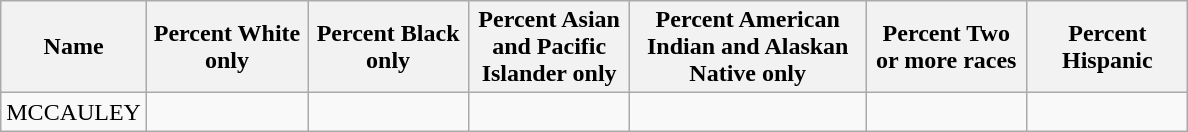<table class="wikitable">
<tr>
<th>Name</th>
<th scope="col" width="100">Percent White only</th>
<th scope="col" width="100">Percent Black only</th>
<th scope="col" width="100">Percent Asian and Pacific Islander only</th>
<th scope="col" width="150">Percent American Indian and Alaskan Native only</th>
<th scope="col" width="100">Percent Two or more races</th>
<th scope="col" width="100">Percent Hispanic</th>
</tr>
<tr>
<td>MCCAULEY</td>
<td></td>
<td></td>
<td></td>
<td></td>
<td></td>
<td></td>
</tr>
</table>
